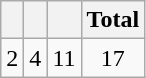<table class="wikitable">
<tr>
<th></th>
<th></th>
<th></th>
<th>Total</th>
</tr>
<tr style="text-align:center;">
<td>2</td>
<td>4</td>
<td>11</td>
<td>17</td>
</tr>
</table>
